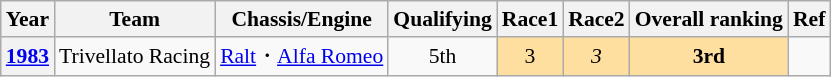<table class="wikitable" style="text-align:center; font-size:90%;">
<tr>
<th>Year</th>
<th>Team</th>
<th>Chassis/Engine</th>
<th>Qualifying</th>
<th>Race1</th>
<th>Race2</th>
<th>Overall ranking</th>
<th>Ref</th>
</tr>
<tr>
<th><a href='#'>1983</a></th>
<td align="left" nowrap> Trivellato Racing</td>
<td align="left" nowrap><a href='#'>Ralt</a>・<a href='#'>Alfa Romeo</a></td>
<td>5th</td>
<td style="background:#FFDF9F;">3</td>
<td style="background:#FFDF9F;"><em>3</em></td>
<td style="background:#FFDF9F;"><strong>3rd</strong></td>
<td></td>
</tr>
</table>
